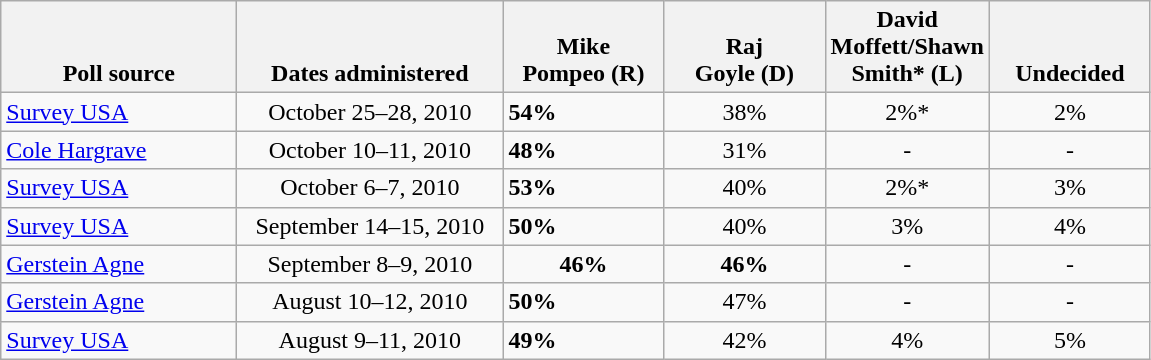<table class="wikitable">
<tr valign=bottom>
<th width='150'>Poll source</th>
<th width='170'>Dates administered</th>
<th width='100'>Mike<br>Pompeo (R)</th>
<th width='100'>Raj<br>Goyle (D)</th>
<th width='100'>David Moffett/Shawn Smith* (L)</th>
<th width='100'>Undecided</th>
</tr>
<tr>
<td><a href='#'>Survey USA</a></td>
<td align=center>October 25–28, 2010</td>
<td><strong>54%</strong></td>
<td align=center>38%</td>
<td align=center>2%*</td>
<td align=center>2%</td>
</tr>
<tr>
<td><a href='#'>Cole Hargrave</a></td>
<td align=center>October 10–11, 2010</td>
<td><strong>48%</strong></td>
<td align=center>31%</td>
<td align=center>-</td>
<td align=center>-</td>
</tr>
<tr>
<td><a href='#'>Survey USA</a></td>
<td align=center>October 6–7, 2010</td>
<td><strong>53%</strong></td>
<td align=center>40%</td>
<td align=center>2%*</td>
<td align=center>3%</td>
</tr>
<tr>
<td><a href='#'>Survey USA</a></td>
<td align=center>September 14–15, 2010</td>
<td><strong>50%</strong></td>
<td align=center>40%</td>
<td align=center>3%</td>
<td align=center>4%</td>
</tr>
<tr>
<td><a href='#'>Gerstein Agne</a></td>
<td align=center>September 8–9, 2010</td>
<td align=center><strong>46%</strong></td>
<td align=center><strong>46%</strong></td>
<td align=center>-</td>
<td align=center>-</td>
</tr>
<tr>
<td><a href='#'>Gerstein Agne</a></td>
<td align=center>August 10–12, 2010</td>
<td><strong>50%</strong></td>
<td align=center>47%</td>
<td align=center>-</td>
<td align=center>-</td>
</tr>
<tr>
<td><a href='#'>Survey USA</a></td>
<td align=center>August 9–11, 2010</td>
<td><strong>49%</strong></td>
<td align=center>42%</td>
<td align=center>4%</td>
<td align=center>5%</td>
</tr>
</table>
